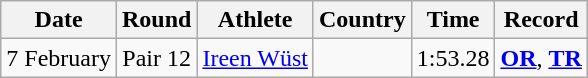<table class="wikitable" style="text-align:center">
<tr>
<th>Date</th>
<th>Round</th>
<th>Athlete</th>
<th>Country</th>
<th>Time</th>
<th>Record</th>
</tr>
<tr>
<td>7 February</td>
<td>Pair 12</td>
<td align=left><a href='#'>Ireen Wüst</a></td>
<td align=left></td>
<td>1:53.28</td>
<td><strong><a href='#'>OR</a></strong>, <strong><a href='#'>TR</a></strong></td>
</tr>
</table>
